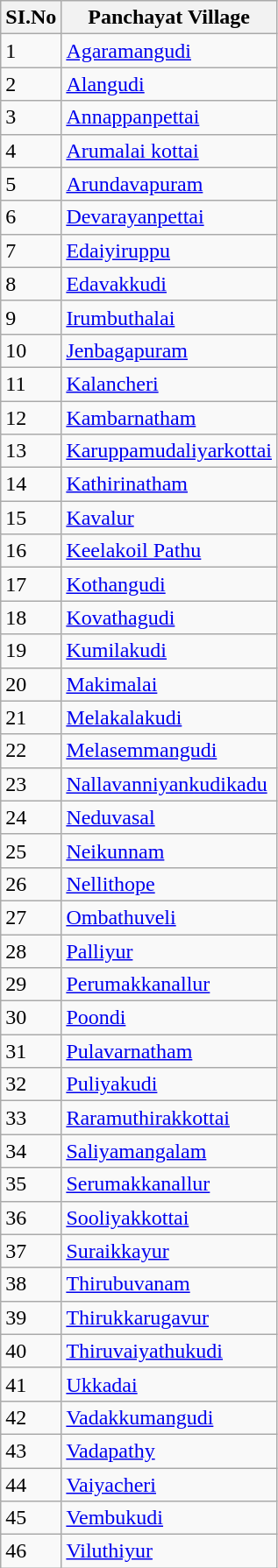<table class="wikitable sortable">
<tr>
<th>SI.No</th>
<th>Panchayat Village</th>
</tr>
<tr>
<td>1</td>
<td><a href='#'>Agaramangudi</a></td>
</tr>
<tr>
<td>2</td>
<td><a href='#'>Alangudi</a></td>
</tr>
<tr>
<td>3</td>
<td><a href='#'>Annappanpettai</a></td>
</tr>
<tr>
<td>4</td>
<td><a href='#'>Arumalai kottai</a></td>
</tr>
<tr>
<td>5</td>
<td><a href='#'>Arundavapuram</a></td>
</tr>
<tr>
<td>6</td>
<td><a href='#'>Devarayanpettai</a></td>
</tr>
<tr>
<td>7</td>
<td><a href='#'>Edaiyiruppu</a></td>
</tr>
<tr>
<td>8</td>
<td><a href='#'>Edavakkudi</a></td>
</tr>
<tr>
<td>9</td>
<td><a href='#'>Irumbuthalai</a></td>
</tr>
<tr>
<td>10</td>
<td><a href='#'>Jenbagapuram</a></td>
</tr>
<tr>
<td>11</td>
<td><a href='#'>Kalancheri</a></td>
</tr>
<tr>
<td>12</td>
<td><a href='#'>Kambarnatham</a></td>
</tr>
<tr>
<td>13</td>
<td><a href='#'>Karuppamudaliyarkottai</a></td>
</tr>
<tr>
<td>14</td>
<td><a href='#'>Kathirinatham</a></td>
</tr>
<tr>
<td>15</td>
<td><a href='#'>Kavalur</a></td>
</tr>
<tr>
<td>16</td>
<td><a href='#'>Keelakoil Pathu</a></td>
</tr>
<tr>
<td>17</td>
<td><a href='#'>Kothangudi</a></td>
</tr>
<tr>
<td>18</td>
<td><a href='#'>Kovathagudi</a></td>
</tr>
<tr>
<td>19</td>
<td><a href='#'>Kumilakudi</a></td>
</tr>
<tr>
<td>20</td>
<td><a href='#'>Makimalai</a></td>
</tr>
<tr>
<td>21</td>
<td><a href='#'>Melakalakudi</a></td>
</tr>
<tr>
<td>22</td>
<td><a href='#'>Melasemmangudi</a></td>
</tr>
<tr>
<td>23</td>
<td><a href='#'>Nallavanniyankudikadu</a></td>
</tr>
<tr>
<td>24</td>
<td><a href='#'>Neduvasal</a></td>
</tr>
<tr>
<td>25</td>
<td><a href='#'>Neikunnam</a></td>
</tr>
<tr>
<td>26</td>
<td><a href='#'>Nellithope</a></td>
</tr>
<tr>
<td>27</td>
<td><a href='#'>Ombathuveli</a></td>
</tr>
<tr>
<td>28</td>
<td><a href='#'>Palliyur</a></td>
</tr>
<tr>
<td>29</td>
<td><a href='#'>Perumakkanallur</a></td>
</tr>
<tr>
<td>30</td>
<td><a href='#'>Poondi</a></td>
</tr>
<tr>
<td>31</td>
<td><a href='#'>Pulavarnatham</a></td>
</tr>
<tr>
<td>32</td>
<td><a href='#'>Puliyakudi</a></td>
</tr>
<tr>
<td>33</td>
<td><a href='#'>Raramuthirakkottai</a></td>
</tr>
<tr>
<td>34</td>
<td><a href='#'>Saliyamangalam</a></td>
</tr>
<tr>
<td>35</td>
<td><a href='#'>Serumakkanallur</a></td>
</tr>
<tr>
<td>36</td>
<td><a href='#'>Sooliyakkottai</a></td>
</tr>
<tr>
<td>37</td>
<td><a href='#'>Suraikkayur</a></td>
</tr>
<tr>
<td>38</td>
<td><a href='#'>Thirubuvanam</a></td>
</tr>
<tr>
<td>39</td>
<td><a href='#'>Thirukkarugavur</a></td>
</tr>
<tr>
<td>40</td>
<td><a href='#'>Thiruvaiyathukudi</a></td>
</tr>
<tr>
<td>41</td>
<td><a href='#'>Ukkadai</a></td>
</tr>
<tr>
<td>42</td>
<td><a href='#'>Vadakkumangudi</a></td>
</tr>
<tr>
<td>43</td>
<td><a href='#'>Vadapathy</a></td>
</tr>
<tr>
<td>44</td>
<td><a href='#'>Vaiyacheri</a></td>
</tr>
<tr>
<td>45</td>
<td><a href='#'>Vembukudi</a></td>
</tr>
<tr>
<td>46</td>
<td><a href='#'>Viluthiyur</a></td>
</tr>
</table>
